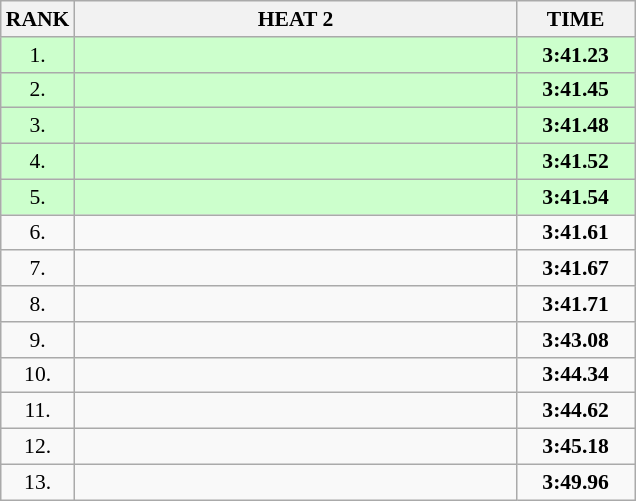<table class="wikitable" style="border-collapse: collapse; font-size: 90%;">
<tr>
<th>RANK</th>
<th style="width: 20em">HEAT 2</th>
<th style="width: 5em">TIME</th>
</tr>
<tr style="background:#ccffcc;">
<td align="center">1.</td>
<td></td>
<td align="center"><strong>3:41.23</strong></td>
</tr>
<tr style="background:#ccffcc;">
<td align="center">2.</td>
<td></td>
<td align="center"><strong>3:41.45</strong></td>
</tr>
<tr style="background:#ccffcc;">
<td align="center">3.</td>
<td></td>
<td align="center"><strong>3:41.48</strong></td>
</tr>
<tr style="background:#ccffcc;">
<td align="center">4.</td>
<td></td>
<td align="center"><strong>3:41.52</strong></td>
</tr>
<tr style="background:#ccffcc;">
<td align="center">5.</td>
<td></td>
<td align="center"><strong>3:41.54</strong></td>
</tr>
<tr>
<td align="center">6.</td>
<td></td>
<td align="center"><strong>3:41.61</strong></td>
</tr>
<tr>
<td align="center">7.</td>
<td></td>
<td align="center"><strong>3:41.67</strong></td>
</tr>
<tr>
<td align="center">8.</td>
<td></td>
<td align="center"><strong>3:41.71</strong></td>
</tr>
<tr>
<td align="center">9.</td>
<td></td>
<td align="center"><strong>3:43.08</strong></td>
</tr>
<tr>
<td align="center">10.</td>
<td></td>
<td align="center"><strong>3:44.34</strong></td>
</tr>
<tr>
<td align="center">11.</td>
<td></td>
<td align="center"><strong>3:44.62</strong></td>
</tr>
<tr>
<td align="center">12.</td>
<td></td>
<td align="center"><strong>3:45.18</strong></td>
</tr>
<tr>
<td align="center">13.</td>
<td></td>
<td align="center"><strong>3:49.96</strong></td>
</tr>
</table>
